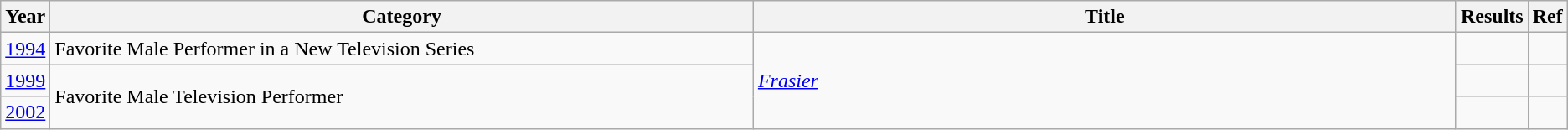<table class="wikitable">
<tr>
<th scope="col" style="width:1em;">Year</th>
<th scope="col" style="width:35em;">Category</th>
<th scope="col" style="width:35em;">Title</th>
<th scope="col" style="width:1em;">Results</th>
<th scope="col" style="width:1em;">Ref</th>
</tr>
<tr>
<td><a href='#'>1994</a></td>
<td>Favorite Male Performer in a New Television Series</td>
<td rowspan="3"><em><a href='#'>Frasier</a></em></td>
<td></td>
<td></td>
</tr>
<tr>
<td><a href='#'>1999</a></td>
<td rowspan="2">Favorite Male Television Performer</td>
<td></td>
<td></td>
</tr>
<tr>
<td><a href='#'>2002</a></td>
<td></td>
<td></td>
</tr>
</table>
